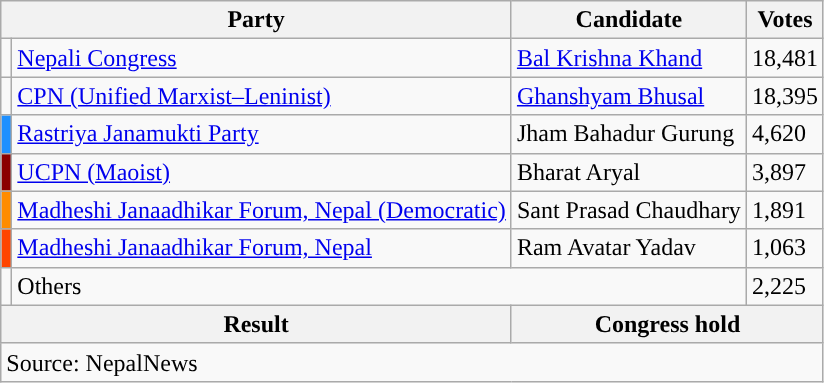<table class="wikitable">
<tr>
<th colspan="2">Party</th>
<th>Candidate</th>
<th>Votes</th>
</tr>
<tr>
<td style="background-color:"></td>
<td><a href='#'>Nepali Congress</a></td>
<td><a href='#'>Bal Krishna Khand</a></td>
<td>18,481</td>
</tr>
<tr>
<td style="background-color:"></td>
<td><a href='#'>CPN (Unified Marxist–Leninist)</a></td>
<td><a href='#'>Ghanshyam Bhusal</a></td>
<td>18,395</td>
</tr>
<tr>
<td style="background-color:dodgerblue"></td>
<td><a href='#'>Rastriya Janamukti Party</a></td>
<td>Jham Bahadur Gurung</td>
<td>4,620</td>
</tr>
<tr>
<td style="background-color:darkred"></td>
<td><a href='#'>UCPN (Maoist)</a></td>
<td>Bharat Aryal</td>
<td>3,897</td>
</tr>
<tr>
<td style="background-color:darkorange"></td>
<td><a href='#'>Madheshi Janaadhikar Forum, Nepal (Democratic)</a></td>
<td>Sant Prasad Chaudhary</td>
<td>1,891</td>
</tr>
<tr>
<td style="background-color:orangered"></td>
<td><a href='#'>Madheshi Janaadhikar Forum, Nepal</a></td>
<td>Ram Avatar Yadav</td>
<td>1,063</td>
</tr>
<tr>
<td></td>
<td colspan="2">Others</td>
<td>2,225</td>
</tr>
<tr>
<th colspan="2">Result</th>
<th colspan="2">Congress hold</th>
</tr>
<tr>
<td colspan="4">Source: NepalNews</td>
</tr>
</table>
